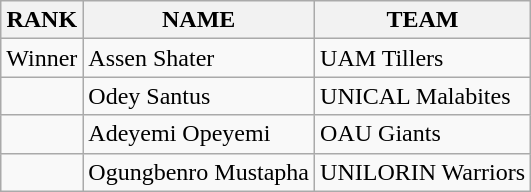<table class="wikitable">
<tr>
<th>RANK</th>
<th>NAME</th>
<th>TEAM</th>
</tr>
<tr>
<td>Winner</td>
<td>Assen Shater</td>
<td>UAM Tillers</td>
</tr>
<tr>
<td></td>
<td>Odey Santus</td>
<td>UNICAL Malabites</td>
</tr>
<tr>
<td></td>
<td>Adeyemi Opeyemi</td>
<td>OAU Giants</td>
</tr>
<tr>
<td></td>
<td>Ogungbenro Mustapha</td>
<td>UNILORIN Warriors</td>
</tr>
</table>
